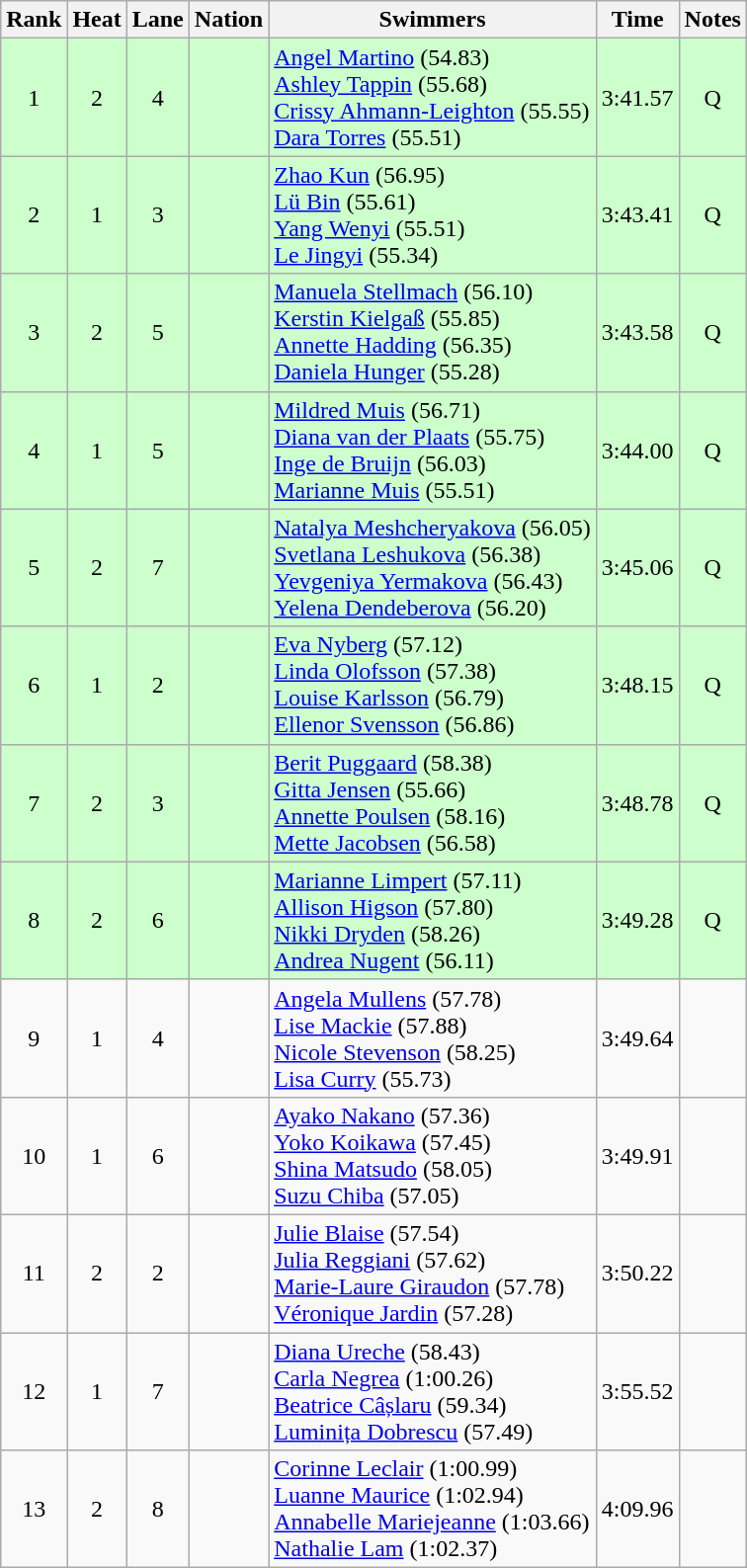<table class="wikitable sortable" style="text-align:center">
<tr>
<th>Rank</th>
<th>Heat</th>
<th>Lane</th>
<th>Nation</th>
<th>Swimmers</th>
<th>Time</th>
<th>Notes</th>
</tr>
<tr bgcolor=#cfc>
<td>1</td>
<td>2</td>
<td>4</td>
<td align=left></td>
<td align=left><a href='#'>Angel Martino</a> (54.83)<br><a href='#'>Ashley Tappin</a> (55.68)<br><a href='#'>Crissy Ahmann-Leighton</a> (55.55)<br><a href='#'>Dara Torres</a> (55.51)</td>
<td>3:41.57</td>
<td>Q</td>
</tr>
<tr bgcolor=#cfc>
<td>2</td>
<td>1</td>
<td>3</td>
<td align=left></td>
<td align=left><a href='#'>Zhao Kun</a> (56.95)<br><a href='#'>Lü Bin</a> (55.61)<br><a href='#'>Yang Wenyi</a> (55.51)<br><a href='#'>Le Jingyi</a> (55.34)</td>
<td>3:43.41</td>
<td>Q</td>
</tr>
<tr bgcolor=#cfc>
<td>3</td>
<td>2</td>
<td>5</td>
<td align=left></td>
<td align=left><a href='#'>Manuela Stellmach</a> (56.10)<br><a href='#'>Kerstin Kielgaß</a> (55.85)<br><a href='#'>Annette Hadding</a> (56.35)<br><a href='#'>Daniela Hunger</a> (55.28)</td>
<td>3:43.58</td>
<td>Q</td>
</tr>
<tr bgcolor=#cfc>
<td>4</td>
<td>1</td>
<td>5</td>
<td align=left></td>
<td align=left><a href='#'>Mildred Muis</a> (56.71)<br><a href='#'>Diana van der Plaats</a> (55.75)<br><a href='#'>Inge de Bruijn</a> (56.03)<br><a href='#'>Marianne Muis</a> (55.51)</td>
<td>3:44.00</td>
<td>Q</td>
</tr>
<tr bgcolor=#cfc>
<td>5</td>
<td>2</td>
<td>7</td>
<td align=left></td>
<td align=left><a href='#'>Natalya Meshcheryakova</a> (56.05)<br><a href='#'>Svetlana Leshukova</a> (56.38)<br><a href='#'>Yevgeniya Yermakova</a> (56.43)<br><a href='#'>Yelena Dendeberova</a> (56.20)</td>
<td>3:45.06</td>
<td>Q</td>
</tr>
<tr bgcolor=#cfc>
<td>6</td>
<td>1</td>
<td>2</td>
<td align=left></td>
<td align=left><a href='#'>Eva Nyberg</a> (57.12)<br><a href='#'>Linda Olofsson</a> (57.38)<br><a href='#'>Louise Karlsson</a> (56.79)<br><a href='#'>Ellenor Svensson</a> (56.86)</td>
<td>3:48.15</td>
<td>Q</td>
</tr>
<tr bgcolor=#cfc>
<td>7</td>
<td>2</td>
<td>3</td>
<td align=left></td>
<td align=left><a href='#'>Berit Puggaard</a> (58.38)<br><a href='#'>Gitta Jensen</a> (55.66)<br><a href='#'>Annette Poulsen</a> (58.16)<br><a href='#'>Mette Jacobsen</a> (56.58)</td>
<td>3:48.78</td>
<td>Q</td>
</tr>
<tr bgcolor=#cfc>
<td>8</td>
<td>2</td>
<td>6</td>
<td align=left></td>
<td align=left><a href='#'>Marianne Limpert</a> (57.11)<br><a href='#'>Allison Higson</a> (57.80)<br><a href='#'>Nikki Dryden</a> (58.26)<br><a href='#'>Andrea Nugent</a> (56.11)</td>
<td>3:49.28</td>
<td>Q</td>
</tr>
<tr>
<td>9</td>
<td>1</td>
<td>4</td>
<td align=left></td>
<td align=left><a href='#'>Angela Mullens</a> (57.78)<br><a href='#'>Lise Mackie</a> (57.88)<br><a href='#'>Nicole Stevenson</a> (58.25)<br><a href='#'>Lisa Curry</a> (55.73)</td>
<td>3:49.64</td>
<td></td>
</tr>
<tr>
<td>10</td>
<td>1</td>
<td>6</td>
<td align=left></td>
<td align=left><a href='#'>Ayako Nakano</a> (57.36)<br><a href='#'>Yoko Koikawa</a> (57.45)<br><a href='#'>Shina Matsudo</a> (58.05)<br><a href='#'>Suzu Chiba</a> (57.05)</td>
<td>3:49.91</td>
<td></td>
</tr>
<tr>
<td>11</td>
<td>2</td>
<td>2</td>
<td align=left></td>
<td align=left><a href='#'>Julie Blaise</a> (57.54)<br><a href='#'>Julia Reggiani</a> (57.62)<br><a href='#'>Marie-Laure Giraudon</a> (57.78)<br><a href='#'>Véronique Jardin</a> (57.28)</td>
<td>3:50.22</td>
<td></td>
</tr>
<tr>
<td>12</td>
<td>1</td>
<td>7</td>
<td align=left></td>
<td align=left><a href='#'>Diana Ureche</a> (58.43)<br><a href='#'>Carla Negrea</a> (1:00.26)<br><a href='#'>Beatrice Câșlaru</a> (59.34)<br><a href='#'>Luminița Dobrescu</a> (57.49)</td>
<td>3:55.52</td>
<td></td>
</tr>
<tr>
<td>13</td>
<td>2</td>
<td>8</td>
<td align=left></td>
<td align=left><a href='#'>Corinne Leclair</a> (1:00.99)<br><a href='#'>Luanne Maurice</a> (1:02.94)<br><a href='#'>Annabelle Mariejeanne</a> (1:03.66)<br><a href='#'>Nathalie Lam</a> (1:02.37)</td>
<td>4:09.96</td>
<td></td>
</tr>
</table>
